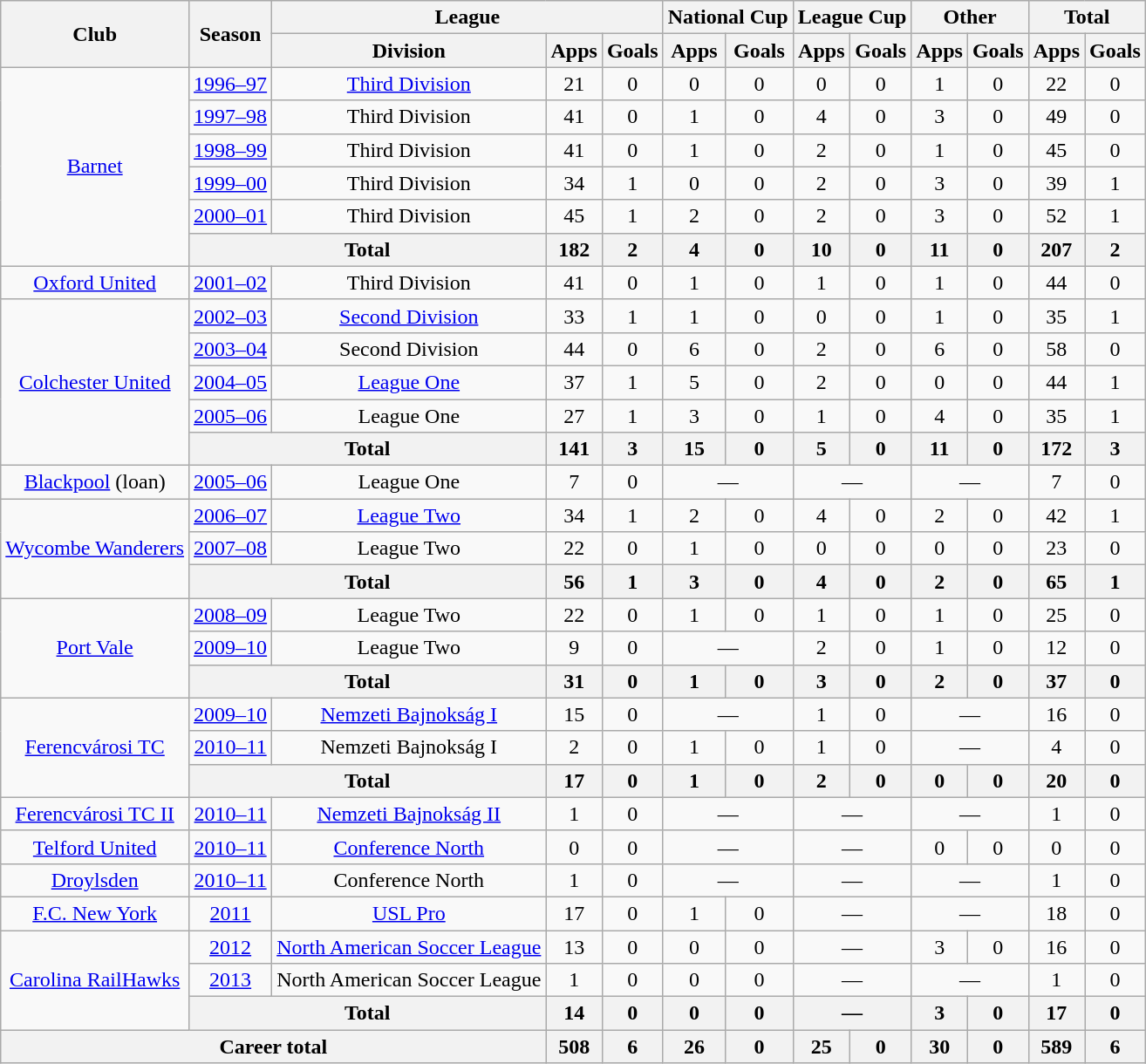<table class="wikitable" style="text-align:center">
<tr>
<th rowspan="2">Club</th>
<th rowspan="2">Season</th>
<th colspan="3">League</th>
<th colspan="2">National Cup</th>
<th colspan="2">League Cup</th>
<th colspan="2">Other</th>
<th colspan="2">Total</th>
</tr>
<tr>
<th>Division</th>
<th>Apps</th>
<th>Goals</th>
<th>Apps</th>
<th>Goals</th>
<th>Apps</th>
<th>Goals</th>
<th>Apps</th>
<th>Goals</th>
<th>Apps</th>
<th>Goals</th>
</tr>
<tr>
<td rowspan="6"><a href='#'>Barnet</a></td>
<td><a href='#'>1996–97</a></td>
<td><a href='#'>Third Division</a></td>
<td>21</td>
<td>0</td>
<td>0</td>
<td>0</td>
<td>0</td>
<td>0</td>
<td>1</td>
<td>0</td>
<td>22</td>
<td>0</td>
</tr>
<tr>
<td><a href='#'>1997–98</a></td>
<td>Third Division</td>
<td>41</td>
<td>0</td>
<td>1</td>
<td>0</td>
<td>4</td>
<td>0</td>
<td>3</td>
<td>0</td>
<td>49</td>
<td>0</td>
</tr>
<tr>
<td><a href='#'>1998–99</a></td>
<td>Third Division</td>
<td>41</td>
<td>0</td>
<td>1</td>
<td>0</td>
<td>2</td>
<td>0</td>
<td>1</td>
<td>0</td>
<td>45</td>
<td>0</td>
</tr>
<tr>
<td><a href='#'>1999–00</a></td>
<td>Third Division</td>
<td>34</td>
<td>1</td>
<td>0</td>
<td>0</td>
<td>2</td>
<td>0</td>
<td>3</td>
<td>0</td>
<td>39</td>
<td>1</td>
</tr>
<tr>
<td><a href='#'>2000–01</a></td>
<td>Third Division</td>
<td>45</td>
<td>1</td>
<td>2</td>
<td>0</td>
<td>2</td>
<td>0</td>
<td>3</td>
<td>0</td>
<td>52</td>
<td>1</td>
</tr>
<tr>
<th colspan="2">Total</th>
<th>182</th>
<th>2</th>
<th>4</th>
<th>0</th>
<th>10</th>
<th>0</th>
<th>11</th>
<th>0</th>
<th>207</th>
<th>2</th>
</tr>
<tr>
<td><a href='#'>Oxford United</a></td>
<td><a href='#'>2001–02</a></td>
<td>Third Division</td>
<td>41</td>
<td>0</td>
<td>1</td>
<td>0</td>
<td>1</td>
<td>0</td>
<td>1</td>
<td>0</td>
<td>44</td>
<td>0</td>
</tr>
<tr>
<td rowspan="5"><a href='#'>Colchester United</a></td>
<td><a href='#'>2002–03</a></td>
<td><a href='#'>Second Division</a></td>
<td>33</td>
<td>1</td>
<td>1</td>
<td>0</td>
<td>0</td>
<td>0</td>
<td>1</td>
<td>0</td>
<td>35</td>
<td>1</td>
</tr>
<tr>
<td><a href='#'>2003–04</a></td>
<td>Second Division</td>
<td>44</td>
<td>0</td>
<td>6</td>
<td>0</td>
<td>2</td>
<td>0</td>
<td>6</td>
<td>0</td>
<td>58</td>
<td>0</td>
</tr>
<tr>
<td><a href='#'>2004–05</a></td>
<td><a href='#'>League One</a></td>
<td>37</td>
<td>1</td>
<td>5</td>
<td>0</td>
<td>2</td>
<td>0</td>
<td>0</td>
<td>0</td>
<td>44</td>
<td>1</td>
</tr>
<tr>
<td><a href='#'>2005–06</a></td>
<td>League One</td>
<td>27</td>
<td>1</td>
<td>3</td>
<td>0</td>
<td>1</td>
<td>0</td>
<td>4</td>
<td>0</td>
<td>35</td>
<td>1</td>
</tr>
<tr>
<th colspan="2">Total</th>
<th>141</th>
<th>3</th>
<th>15</th>
<th>0</th>
<th>5</th>
<th>0</th>
<th>11</th>
<th>0</th>
<th>172</th>
<th>3</th>
</tr>
<tr>
<td><a href='#'>Blackpool</a> (loan)</td>
<td><a href='#'>2005–06</a></td>
<td>League One</td>
<td>7</td>
<td>0</td>
<td colspan="2">—</td>
<td colspan="2">—</td>
<td colspan="2">—</td>
<td>7</td>
<td>0</td>
</tr>
<tr>
<td rowspan="3"><a href='#'>Wycombe Wanderers</a></td>
<td><a href='#'>2006–07</a></td>
<td><a href='#'>League Two</a></td>
<td>34</td>
<td>1</td>
<td>2</td>
<td>0</td>
<td>4</td>
<td>0</td>
<td>2</td>
<td>0</td>
<td>42</td>
<td>1</td>
</tr>
<tr>
<td><a href='#'>2007–08</a></td>
<td>League Two</td>
<td>22</td>
<td>0</td>
<td>1</td>
<td>0</td>
<td>0</td>
<td>0</td>
<td>0</td>
<td>0</td>
<td>23</td>
<td>0</td>
</tr>
<tr>
<th colspan="2">Total</th>
<th>56</th>
<th>1</th>
<th>3</th>
<th>0</th>
<th>4</th>
<th>0</th>
<th>2</th>
<th>0</th>
<th>65</th>
<th>1</th>
</tr>
<tr>
<td rowspan="3"><a href='#'>Port Vale</a></td>
<td><a href='#'>2008–09</a></td>
<td>League Two</td>
<td>22</td>
<td>0</td>
<td>1</td>
<td>0</td>
<td>1</td>
<td>0</td>
<td>1</td>
<td>0</td>
<td>25</td>
<td>0</td>
</tr>
<tr>
<td><a href='#'>2009–10</a></td>
<td>League Two</td>
<td>9</td>
<td>0</td>
<td colspan="2">—</td>
<td>2</td>
<td>0</td>
<td>1</td>
<td>0</td>
<td>12</td>
<td>0</td>
</tr>
<tr>
<th colspan="2">Total</th>
<th>31</th>
<th>0</th>
<th>1</th>
<th>0</th>
<th>3</th>
<th>0</th>
<th>2</th>
<th>0</th>
<th>37</th>
<th>0</th>
</tr>
<tr>
<td rowspan="3"><a href='#'>Ferencvárosi TC</a></td>
<td><a href='#'>2009–10</a></td>
<td><a href='#'>Nemzeti Bajnokság I</a></td>
<td>15</td>
<td>0</td>
<td colspan="2">—</td>
<td>1</td>
<td>0</td>
<td colspan="2">—</td>
<td>16</td>
<td>0</td>
</tr>
<tr>
<td><a href='#'>2010–11</a></td>
<td>Nemzeti Bajnokság I</td>
<td>2</td>
<td>0</td>
<td>1</td>
<td>0</td>
<td>1</td>
<td>0</td>
<td colspan="2">—</td>
<td>4</td>
<td>0</td>
</tr>
<tr>
<th colspan="2">Total</th>
<th>17</th>
<th>0</th>
<th>1</th>
<th>0</th>
<th>2</th>
<th>0</th>
<th>0</th>
<th>0</th>
<th>20</th>
<th>0</th>
</tr>
<tr>
<td><a href='#'>Ferencvárosi TC II</a></td>
<td><a href='#'>2010–11</a></td>
<td><a href='#'>Nemzeti Bajnokság II</a></td>
<td>1</td>
<td>0</td>
<td colspan="2">—</td>
<td colspan="2">—</td>
<td colspan="2">—</td>
<td>1</td>
<td>0</td>
</tr>
<tr>
<td><a href='#'>Telford United</a></td>
<td><a href='#'>2010–11</a></td>
<td><a href='#'>Conference North</a></td>
<td>0</td>
<td>0</td>
<td colspan="2">—</td>
<td colspan="2">—</td>
<td>0</td>
<td>0</td>
<td>0</td>
<td>0</td>
</tr>
<tr>
<td><a href='#'>Droylsden</a></td>
<td><a href='#'>2010–11</a></td>
<td>Conference North</td>
<td>1</td>
<td>0</td>
<td colspan="2">—</td>
<td colspan="2">—</td>
<td colspan="2">—</td>
<td>1</td>
<td>0</td>
</tr>
<tr>
<td><a href='#'>F.C. New York</a></td>
<td><a href='#'>2011</a></td>
<td><a href='#'>USL Pro</a></td>
<td>17</td>
<td>0</td>
<td>1</td>
<td>0</td>
<td colspan="2">—</td>
<td colspan="2">—</td>
<td>18</td>
<td>0</td>
</tr>
<tr>
<td rowspan="3"><a href='#'>Carolina RailHawks</a></td>
<td><a href='#'>2012</a></td>
<td><a href='#'>North American Soccer League</a></td>
<td>13</td>
<td>0</td>
<td>0</td>
<td>0</td>
<td colspan="2">—</td>
<td>3</td>
<td>0</td>
<td>16</td>
<td>0</td>
</tr>
<tr>
<td><a href='#'>2013</a></td>
<td>North American Soccer League</td>
<td>1</td>
<td>0</td>
<td>0</td>
<td>0</td>
<td colspan="2">—</td>
<td colspan="2">—</td>
<td>1</td>
<td>0</td>
</tr>
<tr>
<th colspan="2">Total</th>
<th>14</th>
<th>0</th>
<th>0</th>
<th>0</th>
<th colspan="2">—</th>
<th>3</th>
<th>0</th>
<th>17</th>
<th>0</th>
</tr>
<tr>
<th colspan="3">Career total</th>
<th>508</th>
<th>6</th>
<th>26</th>
<th>0</th>
<th>25</th>
<th>0</th>
<th>30</th>
<th>0</th>
<th>589</th>
<th>6</th>
</tr>
</table>
